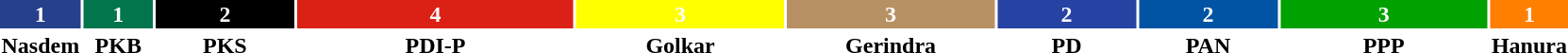<table style="width:88%; text-align:center;">
<tr style="color:white;">
<td style="background:#27408B; width:4.5%;"><strong>1</strong></td>
<td style="background:#02754C; width:4.5%;"><strong>1</strong></td>
<td style="background:#000000; width:9.1%;"><strong>2</strong></td>
<td style="background:#DB2016; width:18.2%;"><strong>4</strong></td>
<td style="background:#FFFF00; width:13.6%;"><strong>3</strong></td>
<td style="background:#B79164; width:13.6%;"><strong>3</strong></td>
<td style="background:#2643A3; width:9.1%;"><strong>2</strong></td>
<td style="background:#0054A3; width:9.1%;"><strong>2</strong></td>
<td style="background:#00A100; width:13.6%;"><strong>3</strong></td>
<td style="background:#FF7F00; width:4.5%;"><strong>1</strong></td>
</tr>
<tr>
<td><span><strong>Nasdem</strong></span></td>
<td><span><strong>PKB</strong></span></td>
<td><span><strong>PKS</strong></span></td>
<td><span><strong>PDI-P</strong></span></td>
<td><span><strong>Golkar</strong></span></td>
<td><span><strong>Gerindra</strong></span></td>
<td><span><strong>PD</strong></span></td>
<td><span><strong>PAN</strong></span></td>
<td><span><strong>PPP</strong></span></td>
<td><span><strong>Hanura</strong></span></td>
</tr>
</table>
